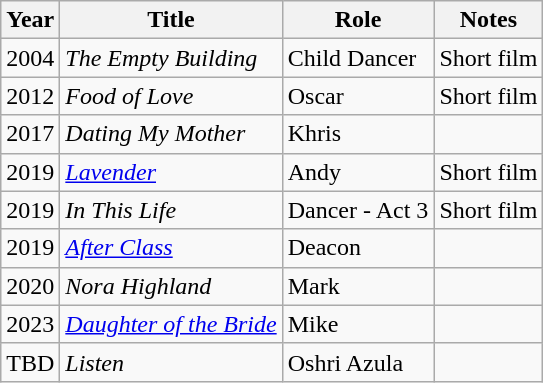<table class="wikitable">
<tr>
<th>Year</th>
<th>Title</th>
<th>Role</th>
<th>Notes</th>
</tr>
<tr>
<td>2004</td>
<td><em>The Empty Building</em></td>
<td>Child Dancer</td>
<td>Short film</td>
</tr>
<tr>
<td>2012</td>
<td><em>Food of Love</em></td>
<td>Oscar</td>
<td>Short film</td>
</tr>
<tr>
<td>2017</td>
<td><em>Dating My Mother</em></td>
<td>Khris</td>
<td></td>
</tr>
<tr>
<td>2019</td>
<td><em><a href='#'>Lavender</a></em></td>
<td>Andy</td>
<td>Short film</td>
</tr>
<tr>
<td>2019</td>
<td><em>In This Life</em></td>
<td>Dancer - Act 3</td>
<td>Short film</td>
</tr>
<tr>
<td>2019</td>
<td><em><a href='#'>After Class</a></em></td>
<td>Deacon</td>
<td></td>
</tr>
<tr>
<td>2020</td>
<td><em>Nora Highland</em></td>
<td>Mark</td>
<td></td>
</tr>
<tr>
<td>2023</td>
<td><em><a href='#'>Daughter of the Bride</a></em></td>
<td>Mike</td>
<td></td>
</tr>
<tr>
<td>TBD</td>
<td><em>Listen</em></td>
<td>Oshri Azula</td>
<td></td>
</tr>
</table>
